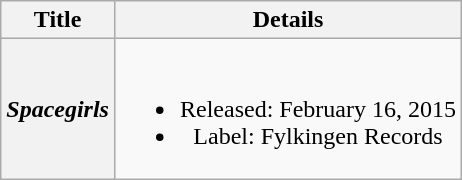<table class="wikitable plainrowheaders" style="text-align:center;">
<tr>
<th scope="col">Title</th>
<th scope="col">Details</th>
</tr>
<tr>
<th scope="row"><em>Spacegirls</em></th>
<td><br><ul><li>Released: February 16, 2015</li><li>Label: Fylkingen Records</li></ul></td>
</tr>
</table>
